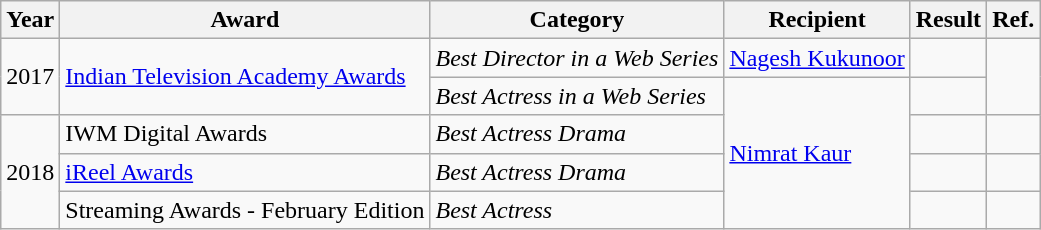<table class="wikitable">
<tr>
<th>Year</th>
<th>Award</th>
<th>Category</th>
<th>Recipient</th>
<th>Result</th>
<th>Ref.</th>
</tr>
<tr>
<td rowspan="2">2017</td>
<td rowspan="2"><a href='#'>Indian Television Academy Awards</a></td>
<td><em>Best Director in a Web Series</em></td>
<td><a href='#'>Nagesh Kukunoor</a></td>
<td></td>
<td rowspan="2"></td>
</tr>
<tr>
<td><em>Best Actress in a Web Series</em></td>
<td rowspan="4"><a href='#'>Nimrat Kaur</a></td>
<td></td>
</tr>
<tr>
<td rowspan="3">2018</td>
<td>IWM Digital Awards</td>
<td><em>Best Actress Drama</em></td>
<td></td>
<td></td>
</tr>
<tr>
<td><a href='#'>iReel Awards</a></td>
<td><em>Best Actress Drama</em></td>
<td></td>
<td></td>
</tr>
<tr>
<td>Streaming Awards - February Edition</td>
<td><em>Best Actress</em></td>
<td></td>
<td></td>
</tr>
</table>
